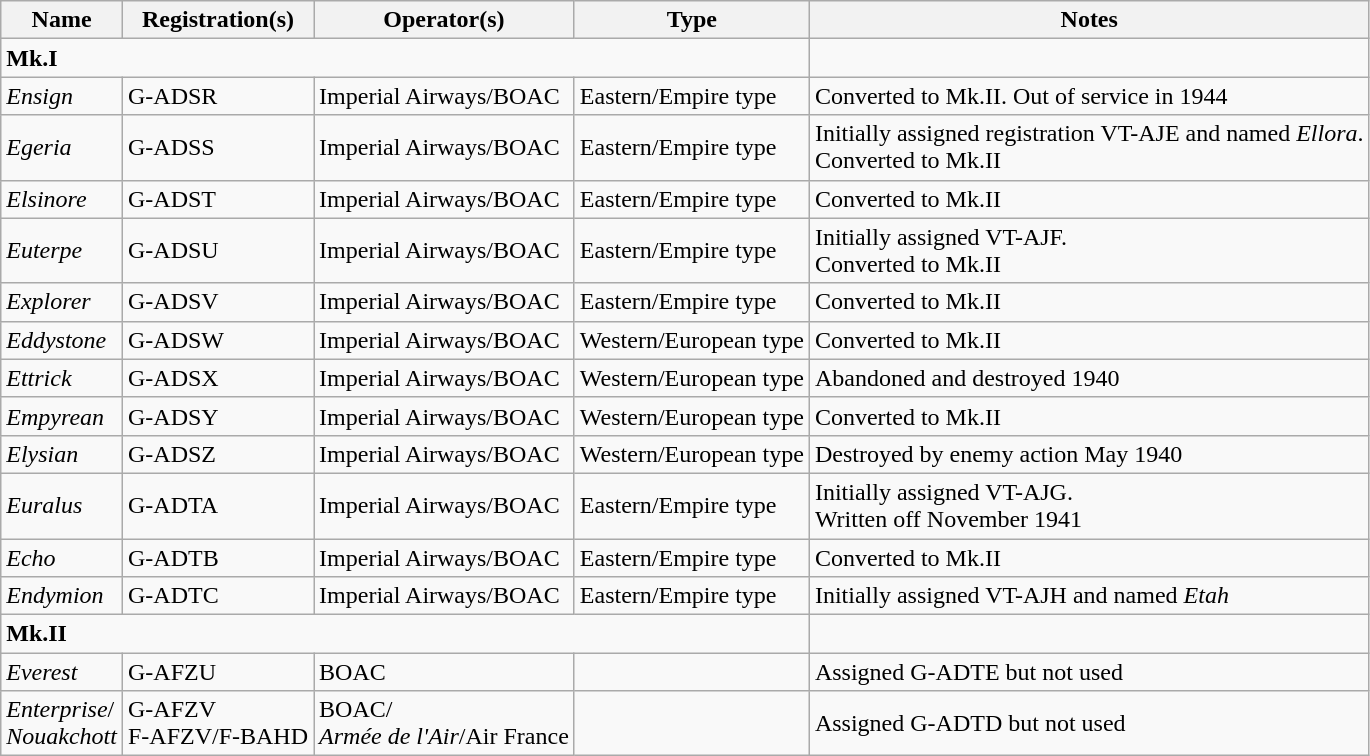<table class="wikitable">
<tr>
<th>Name</th>
<th>Registration(s)</th>
<th>Operator(s)</th>
<th>Type</th>
<th>Notes</th>
</tr>
<tr>
<td colspan="4"><strong>Mk.I</strong></td>
<td></td>
</tr>
<tr>
<td><em>Ensign</em></td>
<td>G-ADSR</td>
<td>Imperial Airways/BOAC</td>
<td>Eastern/Empire type</td>
<td>Converted to Mk.II. Out of service in 1944</td>
</tr>
<tr>
<td><em>Egeria</em></td>
<td>G-ADSS</td>
<td>Imperial Airways/BOAC</td>
<td>Eastern/Empire type</td>
<td>Initially assigned registration VT-AJE and named <em>Ellora</em>.<br>Converted to Mk.II</td>
</tr>
<tr>
<td><em>Elsinore</em></td>
<td>G-ADST</td>
<td>Imperial Airways/BOAC</td>
<td>Eastern/Empire type</td>
<td>Converted to Mk.II</td>
</tr>
<tr>
<td><em>Euterpe</em></td>
<td>G-ADSU</td>
<td>Imperial Airways/BOAC</td>
<td>Eastern/Empire type</td>
<td>Initially assigned VT-AJF.<br>Converted to Mk.II</td>
</tr>
<tr>
<td><em>Explorer</em></td>
<td>G-ADSV</td>
<td>Imperial Airways/BOAC</td>
<td>Eastern/Empire type</td>
<td>Converted to Mk.II</td>
</tr>
<tr>
<td><em>Eddystone</em></td>
<td>G-ADSW</td>
<td>Imperial Airways/BOAC</td>
<td>Western/European type</td>
<td>Converted to Mk.II</td>
</tr>
<tr>
<td><em>Ettrick</em></td>
<td>G-ADSX</td>
<td>Imperial Airways/BOAC</td>
<td>Western/European type</td>
<td>Abandoned and destroyed 1940</td>
</tr>
<tr>
<td><em>Empyrean</em></td>
<td>G-ADSY</td>
<td>Imperial Airways/BOAC</td>
<td>Western/European type</td>
<td>Converted to Mk.II</td>
</tr>
<tr>
<td><em>Elysian</em></td>
<td>G-ADSZ</td>
<td>Imperial Airways/BOAC</td>
<td>Western/European type</td>
<td>Destroyed by enemy action May 1940</td>
</tr>
<tr>
<td><em>Euralus</em></td>
<td>G-ADTA</td>
<td>Imperial Airways/BOAC</td>
<td>Eastern/Empire type</td>
<td>Initially assigned VT-AJG.<br>Written off November 1941</td>
</tr>
<tr>
<td><em>Echo</em></td>
<td>G-ADTB</td>
<td>Imperial Airways/BOAC</td>
<td>Eastern/Empire type</td>
<td>Converted to Mk.II</td>
</tr>
<tr>
<td><em>Endymion</em></td>
<td>G-ADTC</td>
<td>Imperial Airways/BOAC</td>
<td>Eastern/Empire type</td>
<td>Initially assigned VT-AJH and named <em>Etah</em></td>
</tr>
<tr>
<td colspan="4"><strong>Mk.II</strong></td>
<td></td>
</tr>
<tr>
<td><em>Everest</em></td>
<td>G-AFZU</td>
<td>BOAC</td>
<td></td>
<td>Assigned G-ADTE but not used</td>
</tr>
<tr>
<td><em>Enterprise</em>/<br><em>Nouakchott</em></td>
<td>G-AFZV<br>F-AFZV/F-BAHD</td>
<td>BOAC/<br><em>Armée de l'Air</em>/Air France</td>
<td></td>
<td>Assigned G-ADTD but not used</td>
</tr>
</table>
